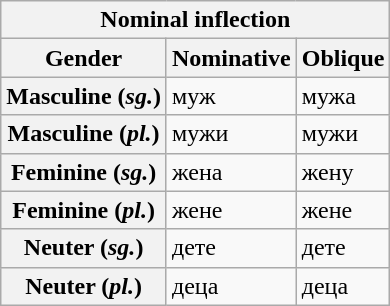<table class="wikitable">
<tr>
<th colspan="5">Nominal inflection</th>
</tr>
<tr>
<th>Gender</th>
<th>Nominative</th>
<th>Oblique</th>
</tr>
<tr>
<th>Masculine (<em>sg.</em>)</th>
<td>муж</td>
<td>мужа</td>
</tr>
<tr>
<th>Masculine (<em>pl.</em>)</th>
<td>мужи</td>
<td>мужи</td>
</tr>
<tr>
<th>Feminine (<em>sg.</em>)</th>
<td>жена</td>
<td>жену</td>
</tr>
<tr>
<th>Feminine (<em>pl.</em>)</th>
<td>жене</td>
<td>жене</td>
</tr>
<tr>
<th>Neuter (<em>sg.</em>)</th>
<td>дете</td>
<td>дете</td>
</tr>
<tr>
<th>Neuter (<em>pl.</em>)</th>
<td>деца</td>
<td>деца</td>
</tr>
</table>
